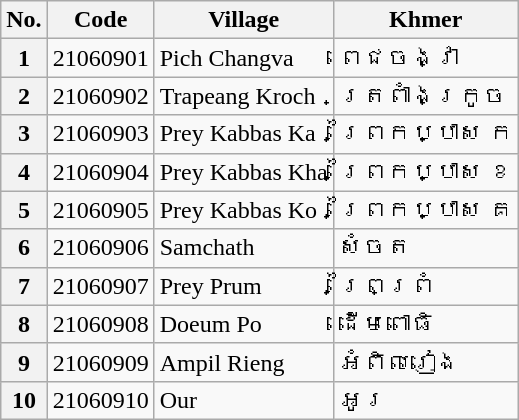<table class="wikitable sortable mw-collapsible">
<tr>
<th>No.</th>
<th>Code</th>
<th>Village</th>
<th>Khmer</th>
</tr>
<tr>
<th>1</th>
<td>21060901</td>
<td>Pich Changva</td>
<td>ពេជចង្វា</td>
</tr>
<tr>
<th>2</th>
<td>21060902</td>
<td>Trapeang Kroch</td>
<td>ត្រពាំងក្រូច</td>
</tr>
<tr>
<th>3</th>
<td>21060903</td>
<td>Prey Kabbas Ka</td>
<td>ព្រៃកប្បាស ក</td>
</tr>
<tr>
<th>4</th>
<td>21060904</td>
<td>Prey Kabbas Kha</td>
<td>ព្រៃកប្បាស ខ</td>
</tr>
<tr>
<th>5</th>
<td>21060905</td>
<td>Prey Kabbas Ko</td>
<td>ព្រៃកប្បាស គ</td>
</tr>
<tr>
<th>6</th>
<td>21060906</td>
<td>Samchath</td>
<td>សំចត</td>
</tr>
<tr>
<th>7</th>
<td>21060907</td>
<td>Prey Prum</td>
<td>ព្រៃព្រំ</td>
</tr>
<tr>
<th>8</th>
<td>21060908</td>
<td>Doeum Po</td>
<td>ដើមពោធិ</td>
</tr>
<tr>
<th>9</th>
<td>21060909</td>
<td>Ampil Rieng</td>
<td>អំពិលរៀង</td>
</tr>
<tr>
<th>10</th>
<td>21060910</td>
<td>Our</td>
<td>អូរ</td>
</tr>
</table>
